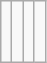<table class="wikitable" style="height:2.6em">
<tr>
<td> </td>
<td></td>
<td></td>
<td></td>
</tr>
</table>
